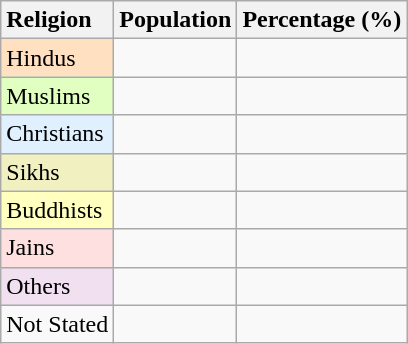<table class="wikitable sortable">
<tr>
<th scope="col" style="text-align: left;">Religion</th>
<th scope="col" style="text-align: right;">Population</th>
<th scope="col" style="text-align: right;">Percentage (%)</th>
</tr>
<tr>
<td style="background:#FFE0C0;">Hindus</td>
<td style="text-align: right;"></td>
<td></td>
</tr>
<tr>
<td style="background:#E0FFC0;">Muslims</td>
<td style="text-align: right;"></td>
<td></td>
</tr>
<tr>
<td style="background:#E0F0FF;">Christians</td>
<td style="text-align: right;"></td>
<td></td>
</tr>
<tr>
<td style="background:#F0F0C0;">Sikhs</td>
<td style="text-align: right;"></td>
<td></td>
</tr>
<tr>
<td style="background:#FFFFC0;">Buddhists</td>
<td style="text-align: right;"></td>
<td></td>
</tr>
<tr>
<td style="background:#FFE0E0;">Jains</td>
<td style="text-align: right;"></td>
<td></td>
</tr>
<tr>
<td style="background:#F0E0F0;">Others</td>
<td style="text-align: right;"></td>
<td></td>
</tr>
<tr>
<td>Not Stated</td>
<td style="text-align: right;"></td>
<td></td>
</tr>
</table>
